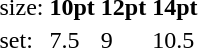<table style="margin-left:40px;">
<tr>
<td>size:</td>
<td><strong>10pt</strong></td>
<td><strong>12pt</strong></td>
<td><strong>14pt</strong></td>
</tr>
<tr>
<td>set:</td>
<td>7.5</td>
<td>9</td>
<td>10.5</td>
</tr>
</table>
